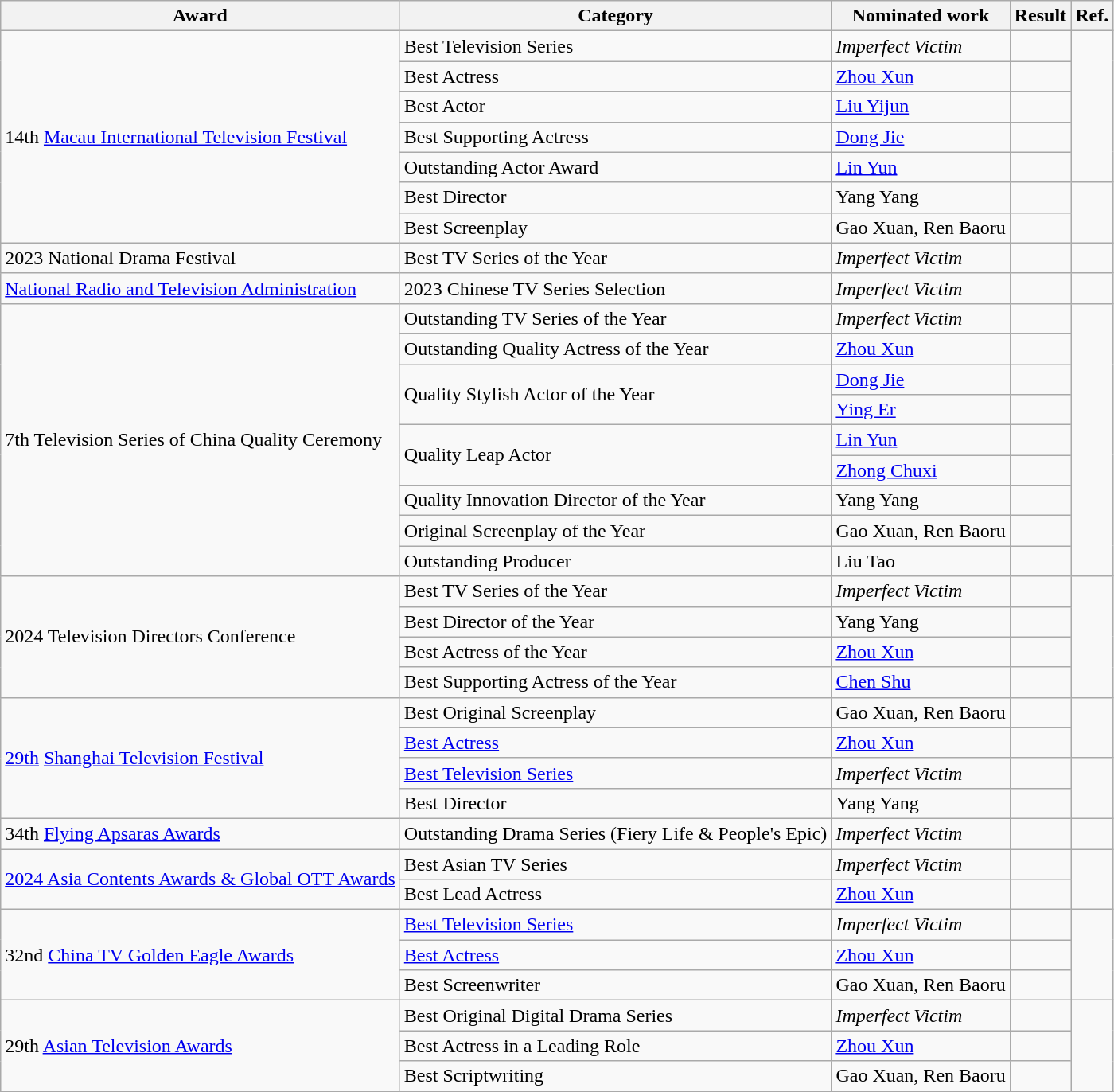<table class="wikitable">
<tr>
<th>Award</th>
<th>Category</th>
<th>Nominated work</th>
<th>Result</th>
<th>Ref.</th>
</tr>
<tr>
<td rowspan=7>14th <a href='#'>Macau International Television Festival</a></td>
<td>Best Television Series</td>
<td rowspan=1><em> Imperfect Victim </em></td>
<td></td>
<td rowspan=5></td>
</tr>
<tr>
<td>Best Actress</td>
<td><a href='#'>Zhou Xun</a></td>
<td></td>
</tr>
<tr>
<td>Best Actor</td>
<td><a href='#'>Liu Yijun</a></td>
<td></td>
</tr>
<tr>
<td>Best Supporting Actress</td>
<td><a href='#'>Dong Jie</a></td>
<td></td>
</tr>
<tr>
<td>Outstanding Actor Award</td>
<td><a href='#'>Lin Yun</a></td>
<td></td>
</tr>
<tr>
<td>Best Director</td>
<td>Yang Yang</td>
<td></td>
<td rowspan=2></td>
</tr>
<tr>
<td>Best Screenplay</td>
<td>Gao Xuan, Ren Baoru</td>
<td></td>
</tr>
<tr>
<td rowspan=1>2023 National Drama Festival</td>
<td>Best TV Series of the Year</td>
<td rowspan=1><em> Imperfect Victim </em></td>
<td></td>
<td rowspan=1></td>
</tr>
<tr>
<td rowspan=1><a href='#'>National Radio and Television Administration</a></td>
<td>2023 Chinese TV Series Selection</td>
<td rowspan=1><em> Imperfect Victim </em></td>
<td></td>
<td rowspan=1></td>
</tr>
<tr>
<td rowspan=9>7th Television Series of China Quality Ceremony</td>
<td>Outstanding TV Series of the Year</td>
<td rowspan=1><em> Imperfect Victim </em></td>
<td></td>
<td rowspan=9></td>
</tr>
<tr>
<td>Outstanding Quality Actress of the Year</td>
<td><a href='#'>Zhou Xun</a></td>
<td></td>
</tr>
<tr>
<td rowspan=2>Quality Stylish Actor of the Year</td>
<td><a href='#'>Dong Jie</a></td>
<td></td>
</tr>
<tr>
<td><a href='#'>Ying Er</a></td>
<td></td>
</tr>
<tr>
<td rowspan=2>Quality Leap Actor</td>
<td><a href='#'>Lin Yun</a></td>
<td></td>
</tr>
<tr>
<td><a href='#'>Zhong Chuxi</a></td>
<td></td>
</tr>
<tr>
<td>Quality Innovation Director of the Year</td>
<td>Yang Yang</td>
<td></td>
</tr>
<tr>
<td>Original Screenplay of the Year</td>
<td>Gao Xuan, Ren Baoru</td>
<td></td>
</tr>
<tr>
<td>Outstanding Producer</td>
<td>Liu Tao</td>
<td></td>
</tr>
<tr>
<td rowspan=4>2024 Television Directors Conference</td>
<td>Best TV Series of the Year</td>
<td rowspan=1><em> Imperfect Victim </em></td>
<td></td>
<td rowspan=4></td>
</tr>
<tr>
<td>Best Director of the Year</td>
<td>Yang Yang</td>
<td></td>
</tr>
<tr>
<td>Best Actress of the Year</td>
<td><a href='#'>Zhou Xun</a></td>
<td></td>
</tr>
<tr>
<td>Best Supporting Actress of the Year</td>
<td><a href='#'>Chen Shu</a></td>
<td></td>
</tr>
<tr>
<td rowspan=4><a href='#'>29th</a> <a href='#'>Shanghai Television Festival</a></td>
<td>Best Original Screenplay</td>
<td>Gao Xuan, Ren Baoru</td>
<td></td>
<td rowspan=2></td>
</tr>
<tr>
<td><a href='#'>Best Actress</a></td>
<td><a href='#'>Zhou Xun</a></td>
<td></td>
</tr>
<tr>
<td><a href='#'>Best Television Series</a></td>
<td rowspan=1><em> Imperfect Victim </em></td>
<td></td>
<td rowspan=2></td>
</tr>
<tr>
<td>Best Director</td>
<td>Yang Yang</td>
<td></td>
</tr>
<tr>
<td rowspan=1>34th <a href='#'>Flying Apsaras Awards</a></td>
<td>Outstanding Drama Series (Fiery Life & People's Epic)</td>
<td rowspan=1><em> Imperfect Victim </em></td>
<td></td>
<td></td>
</tr>
<tr>
<td rowspan=2><a href='#'>2024 Asia Contents Awards & Global OTT Awards</a></td>
<td>Best Asian TV Series</td>
<td rowspan=1><em> Imperfect Victim </em></td>
<td></td>
<td rowspan=2></td>
</tr>
<tr>
<td>Best Lead Actress</td>
<td><a href='#'>Zhou Xun</a></td>
<td></td>
</tr>
<tr>
<td rowspan=3>32nd <a href='#'>China TV Golden Eagle Awards</a></td>
<td><a href='#'>Best Television Series</a></td>
<td><em> Imperfect Victim </em></td>
<td></td>
<td rowspan=3></td>
</tr>
<tr>
<td><a href='#'>Best Actress</a></td>
<td><a href='#'>Zhou Xun</a></td>
<td></td>
</tr>
<tr>
<td>Best Screenwriter</td>
<td rowspan=1>Gao Xuan, Ren Baoru</td>
<td></td>
</tr>
<tr>
<td rowspan=3>29th <a href='#'>Asian Television Awards</a></td>
<td>Best Original Digital Drama Series</td>
<td><em> Imperfect Victim </em></td>
<td></td>
<td rowspan=3></td>
</tr>
<tr>
<td>Best Actress in a Leading Role</td>
<td><a href='#'>Zhou Xun</a></td>
<td></td>
</tr>
<tr>
<td>Best Scriptwriting</td>
<td>Gao Xuan, Ren Baoru</td>
<td></td>
</tr>
<tr>
</tr>
</table>
